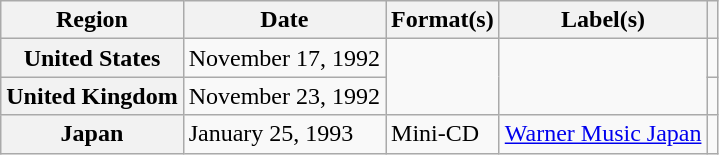<table class="wikitable plainrowheaders">
<tr>
<th scope="col">Region</th>
<th scope="col">Date</th>
<th scope="col">Format(s)</th>
<th scope="col">Label(s)</th>
<th scope="col"></th>
</tr>
<tr>
<th scope="row">United States</th>
<td>November 17, 1992</td>
<td rowspan="2"></td>
<td rowspan="2"></td>
<td></td>
</tr>
<tr>
<th scope="row">United Kingdom</th>
<td>November 23, 1992</td>
<td></td>
</tr>
<tr>
<th scope="row">Japan</th>
<td>January 25, 1993</td>
<td>Mini-CD</td>
<td><a href='#'>Warner Music Japan</a></td>
<td></td>
</tr>
</table>
